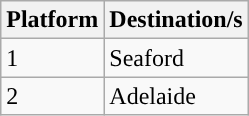<table class="wikitable">
<tr>
<th>Platform</th>
<th>Destination/s</th>
</tr>
<tr>
<td style="background:#"><span>1</span></td>
<td>Seaford</td>
</tr>
<tr>
<td style="background:#"><span>2</span></td>
<td>Adelaide</td>
</tr>
</table>
